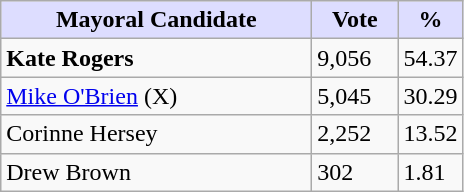<table class="wikitable">
<tr>
<th style="background:#ddf; width:200px;">Mayoral Candidate</th>
<th style="background:#ddf; width:50px;">Vote</th>
<th style="background:#ddf; width:30px;">%</th>
</tr>
<tr>
<td><strong>Kate Rogers</strong></td>
<td>9,056</td>
<td>54.37</td>
</tr>
<tr>
<td><a href='#'>Mike O'Brien</a> (X)</td>
<td>5,045</td>
<td>30.29</td>
</tr>
<tr>
<td>Corinne Hersey</td>
<td>2,252</td>
<td>13.52</td>
</tr>
<tr>
<td>Drew Brown</td>
<td>302</td>
<td>1.81</td>
</tr>
</table>
